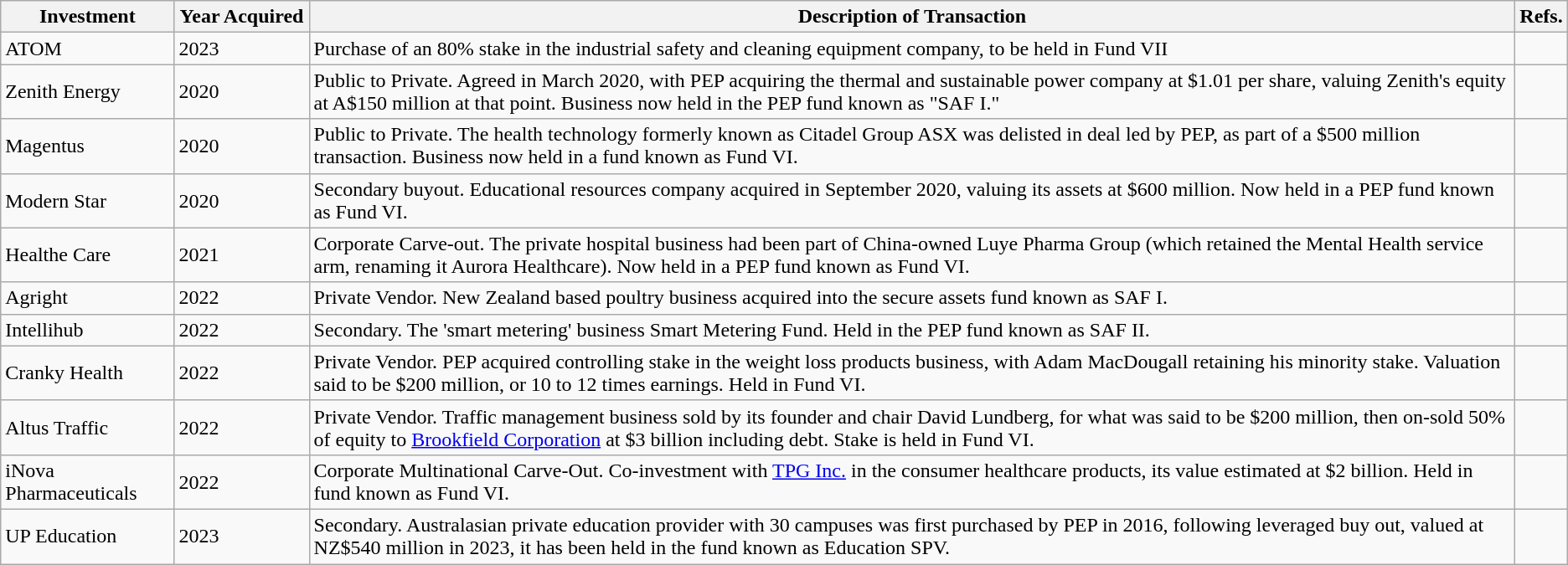<table class="wikitable sortable">
<tr>
<th>Investment</th>
<th scope="col" style="width:100px">Year Acquired</th>
<th scope="col">Description of Transaction</th>
<th scope="col" class="unsortable">Refs.</th>
</tr>
<tr>
<td>ATOM</td>
<td>2023</td>
<td>Purchase of an 80% stake in the industrial safety and cleaning equipment company, to be held in Fund VII</td>
<td></td>
</tr>
<tr>
<td>Zenith Energy</td>
<td>2020</td>
<td>Public to Private. Agreed in March 2020, with PEP acquiring the thermal and sustainable power company at $1.01 per share, valuing Zenith's equity at A$150 million at that point. Business now held in the PEP fund known as "SAF I."</td>
<td></td>
</tr>
<tr>
<td>Magentus</td>
<td>2020</td>
<td>Public to Private. The health technology formerly known as Citadel Group ASX was delisted in deal led by PEP, as part of a $500 million transaction. Business now held in a fund known as Fund VI.</td>
<td></td>
</tr>
<tr>
<td>Modern Star</td>
<td>2020</td>
<td>Secondary buyout. Educational resources company acquired in September 2020, valuing its assets at $600 million. Now held in a PEP fund known as Fund VI.</td>
<td></td>
</tr>
<tr>
<td>Healthe Care</td>
<td>2021</td>
<td>Corporate Carve-out. The private hospital business had been part of China-owned Luye Pharma Group (which retained the Mental Health service arm, renaming it Aurora Healthcare). Now held in a PEP fund known as Fund VI.</td>
<td></td>
</tr>
<tr>
<td>Agright</td>
<td>2022</td>
<td>Private Vendor. New Zealand based poultry business acquired into the secure assets fund known as SAF I.</td>
<td><br></td>
</tr>
<tr>
<td>Intellihub</td>
<td>2022</td>
<td>Secondary. The 'smart metering' business Smart Metering Fund. Held in the PEP fund known as SAF II.</td>
<td></td>
</tr>
<tr>
<td>Cranky Health</td>
<td>2022</td>
<td>Private Vendor. PEP acquired controlling stake in the weight loss products business, with Adam MacDougall retaining his minority stake. Valuation said to be $200 million, or 10 to 12 times earnings. Held in Fund VI.</td>
<td></td>
</tr>
<tr>
<td>Altus Traffic</td>
<td>2022</td>
<td>Private Vendor. Traffic management business sold by its founder and chair David Lundberg, for what was said to be $200 million, then on-sold 50% of equity to <a href='#'>Brookfield Corporation</a> at $3 billion including debt. Stake is held in Fund VI.</td>
<td></td>
</tr>
<tr>
<td>iNova Pharmaceuticals</td>
<td>2022</td>
<td>Corporate Multinational Carve-Out. Co-investment with <a href='#'>TPG Inc.</a> in the consumer healthcare products, its value estimated at $2 billion. Held in fund known as Fund VI.</td>
<td></td>
</tr>
<tr>
<td>UP Education</td>
<td>2023</td>
<td>Secondary. Australasian private education provider with 30 campuses was first purchased by PEP in 2016, following leveraged buy out, valued at NZ$540 million in 2023, it has been held in the fund known as Education SPV.</td>
<td></td>
</tr>
</table>
